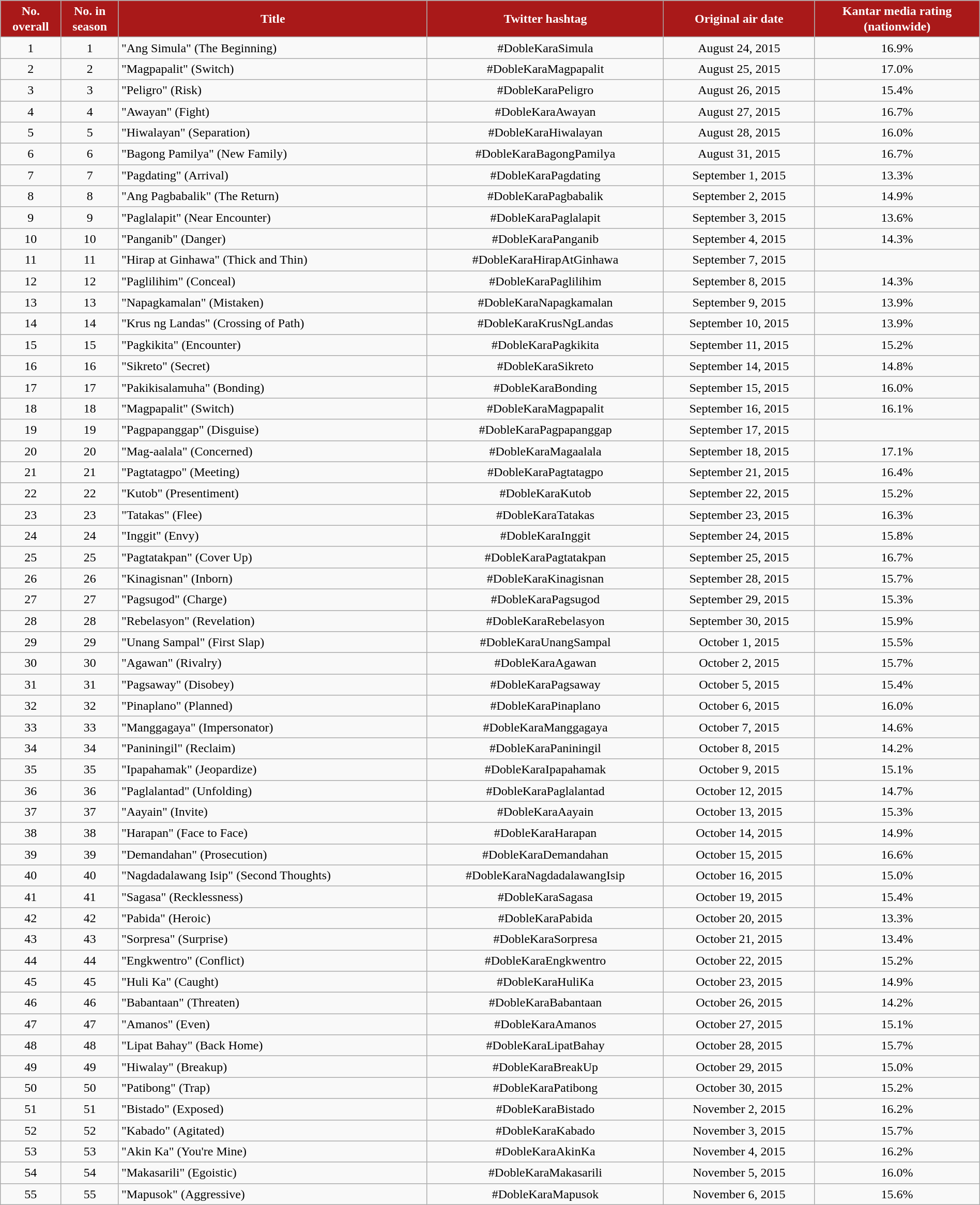<table class="wikitable" style="text-align:center; font-size:100%; line-height:20px;" width="100%">
<tr>
<th style="background:#A91919; color:#ffffff">No. <br> overall</th>
<th style="background:#A91919; color:#ffffff">No. in <br> season</th>
<th style="background:#A91919; color:#ffffff">Title</th>
<th style="background:#A91919; color:#ffffff">Twitter hashtag</th>
<th style="background:#A91919; color:#ffffff">Original air date</th>
<th style="background:#A91919; color:#ffffff">Kantar media rating <br> (nationwide)</th>
</tr>
<tr>
<td>1</td>
<td>1</td>
<td align="left">"Ang Simula" (The Beginning)</td>
<td>#DobleKaraSimula</td>
<td>August 24, 2015</td>
<td>16.9%</td>
</tr>
<tr>
<td>2</td>
<td>2</td>
<td align="left">"Magpapalit" (Switch)</td>
<td>#DobleKaraMagpapalit</td>
<td>August 25, 2015</td>
<td>17.0%</td>
</tr>
<tr>
<td>3</td>
<td>3</td>
<td align="left">"Peligro" (Risk)</td>
<td>#DobleKaraPeligro</td>
<td>August 26, 2015</td>
<td>15.4%</td>
</tr>
<tr>
<td>4</td>
<td>4</td>
<td align="left">"Awayan" (Fight)</td>
<td>#DobleKaraAwayan</td>
<td>August 27, 2015</td>
<td>16.7%</td>
</tr>
<tr>
<td>5</td>
<td>5</td>
<td align="left">"Hiwalayan" (Separation)</td>
<td>#DobleKaraHiwalayan</td>
<td>August 28, 2015</td>
<td>16.0%</td>
</tr>
<tr>
<td>6</td>
<td>6</td>
<td align="left">"Bagong Pamilya" (New Family)</td>
<td>#DobleKaraBagongPamilya</td>
<td>August 31, 2015</td>
<td>16.7%</td>
</tr>
<tr>
<td>7</td>
<td>7</td>
<td align="left">"Pagdating" (Arrival)</td>
<td>#DobleKaraPagdating</td>
<td>September 1, 2015</td>
<td>13.3%</td>
</tr>
<tr>
<td>8</td>
<td>8</td>
<td align="left">"Ang Pagbabalik" (The Return)</td>
<td>#DobleKaraPagbabalik</td>
<td>September 2, 2015</td>
<td>14.9%</td>
</tr>
<tr>
<td>9</td>
<td>9</td>
<td align="left">"Paglalapit" (Near Encounter)</td>
<td>#DobleKaraPaglalapit</td>
<td>September 3, 2015</td>
<td>13.6%</td>
</tr>
<tr>
<td>10</td>
<td>10</td>
<td align="left">"Panganib" (Danger)</td>
<td>#DobleKaraPanganib</td>
<td>September 4, 2015</td>
<td>14.3%</td>
</tr>
<tr>
<td>11</td>
<td>11</td>
<td align="left">"Hirap at Ginhawa" (Thick and Thin)</td>
<td>#DobleKaraHirapAtGinhawa</td>
<td>September 7, 2015</td>
<td></td>
</tr>
<tr>
<td>12</td>
<td>12</td>
<td align="left">"Paglilihim" (Conceal)</td>
<td>#DobleKaraPaglilihim</td>
<td>September 8, 2015</td>
<td>14.3%</td>
</tr>
<tr>
<td>13</td>
<td>13</td>
<td align="left">"Napagkamalan" (Mistaken)</td>
<td>#DobleKaraNapagkamalan</td>
<td>September 9, 2015</td>
<td>13.9%</td>
</tr>
<tr>
<td>14</td>
<td>14</td>
<td align="left">"Krus ng Landas" (Crossing of Path)</td>
<td>#DobleKaraKrusNgLandas</td>
<td>September 10, 2015</td>
<td>13.9%</td>
</tr>
<tr>
<td>15</td>
<td>15</td>
<td align="left">"Pagkikita" (Encounter)</td>
<td>#DobleKaraPagkikita</td>
<td>September 11, 2015</td>
<td>15.2%</td>
</tr>
<tr>
<td>16</td>
<td>16</td>
<td align="left">"Sikreto" (Secret)</td>
<td>#DobleKaraSikreto</td>
<td>September 14, 2015</td>
<td>14.8%</td>
</tr>
<tr>
<td>17</td>
<td>17</td>
<td align="left">"Pakikisalamuha" (Bonding)</td>
<td>#DobleKaraBonding</td>
<td>September 15, 2015</td>
<td>16.0%</td>
</tr>
<tr>
<td>18</td>
<td>18</td>
<td align="left">"Magpapalit" (Switch)</td>
<td>#DobleKaraMagpapalit</td>
<td>September 16, 2015</td>
<td>16.1%</td>
</tr>
<tr>
<td>19</td>
<td>19</td>
<td align="left">"Pagpapanggap" (Disguise)</td>
<td>#DobleKaraPagpapanggap</td>
<td>September 17, 2015</td>
<td></td>
</tr>
<tr>
<td>20</td>
<td>20</td>
<td align="left">"Mag-aalala" (Concerned)</td>
<td>#DobleKaraMagaalala</td>
<td>September 18, 2015</td>
<td>17.1%</td>
</tr>
<tr>
<td>21</td>
<td>21</td>
<td align="left">"Pagtatagpo" (Meeting)</td>
<td>#DobleKaraPagtatagpo</td>
<td>September 21, 2015</td>
<td>16.4%</td>
</tr>
<tr>
<td>22</td>
<td>22</td>
<td align="left">"Kutob" (Presentiment)</td>
<td>#DobleKaraKutob</td>
<td>September 22, 2015</td>
<td>15.2%</td>
</tr>
<tr>
<td>23</td>
<td>23</td>
<td align="left">"Tatakas" (Flee)</td>
<td>#DobleKaraTatakas</td>
<td>September 23, 2015</td>
<td>16.3%</td>
</tr>
<tr>
<td>24</td>
<td>24</td>
<td align="left">"Inggit" (Envy)</td>
<td>#DobleKaraInggit</td>
<td>September 24, 2015</td>
<td>15.8%</td>
</tr>
<tr>
<td>25</td>
<td>25</td>
<td align="left">"Pagtatakpan" (Cover Up)</td>
<td>#DobleKaraPagtatakpan</td>
<td>September 25, 2015</td>
<td>16.7%</td>
</tr>
<tr>
<td>26</td>
<td>26</td>
<td align="left">"Kinagisnan" (Inborn)</td>
<td>#DobleKaraKinagisnan</td>
<td>September 28, 2015</td>
<td>15.7%</td>
</tr>
<tr>
<td>27</td>
<td>27</td>
<td align="left">"Pagsugod" (Charge)</td>
<td>#DobleKaraPagsugod</td>
<td>September 29, 2015</td>
<td>15.3%</td>
</tr>
<tr>
<td>28</td>
<td>28</td>
<td align="left">"Rebelasyon" (Revelation)</td>
<td>#DobleKaraRebelasyon</td>
<td>September 30, 2015</td>
<td>15.9%</td>
</tr>
<tr>
<td>29</td>
<td>29</td>
<td align="left">"Unang Sampal" (First Slap)</td>
<td>#DobleKaraUnangSampal</td>
<td>October 1, 2015</td>
<td>15.5%</td>
</tr>
<tr>
<td>30</td>
<td>30</td>
<td align="left">"Agawan" (Rivalry)</td>
<td>#DobleKaraAgawan</td>
<td>October 2, 2015</td>
<td>15.7%</td>
</tr>
<tr>
<td>31</td>
<td>31</td>
<td align="left">"Pagsaway" (Disobey)</td>
<td>#DobleKaraPagsaway</td>
<td>October 5, 2015</td>
<td>15.4%</td>
</tr>
<tr>
<td>32</td>
<td>32</td>
<td align="left">"Pinaplano" (Planned)</td>
<td>#DobleKaraPinaplano</td>
<td>October 6, 2015</td>
<td>16.0%</td>
</tr>
<tr>
<td>33</td>
<td>33</td>
<td align="left">"Manggagaya" (Impersonator)</td>
<td>#DobleKaraManggagaya</td>
<td>October 7, 2015</td>
<td>14.6%</td>
</tr>
<tr>
<td>34</td>
<td>34</td>
<td align="left">"Paniningil" (Reclaim)</td>
<td>#DobleKaraPaniningil</td>
<td>October 8, 2015</td>
<td>14.2%</td>
</tr>
<tr>
<td>35</td>
<td>35</td>
<td align="left">"Ipapahamak" (Jeopardize)</td>
<td>#DobleKaraIpapahamak</td>
<td>October 9, 2015</td>
<td>15.1%</td>
</tr>
<tr>
<td>36</td>
<td>36</td>
<td align="left">"Paglalantad" (Unfolding)</td>
<td>#DobleKaraPaglalantad</td>
<td>October 12, 2015</td>
<td>14.7%</td>
</tr>
<tr>
<td>37</td>
<td>37</td>
<td align="left">"Aayain" (Invite)</td>
<td>#DobleKaraAayain</td>
<td>October 13, 2015</td>
<td>15.3%</td>
</tr>
<tr>
<td>38</td>
<td>38</td>
<td align="left">"Harapan" (Face to Face)</td>
<td>#DobleKaraHarapan</td>
<td>October 14, 2015</td>
<td>14.9%</td>
</tr>
<tr>
<td>39</td>
<td>39</td>
<td align="left">"Demandahan" (Prosecution)</td>
<td>#DobleKaraDemandahan</td>
<td>October 15, 2015</td>
<td>16.6%</td>
</tr>
<tr>
<td>40</td>
<td>40</td>
<td align="left">"Nagdadalawang Isip" (Second Thoughts)</td>
<td>#DobleKaraNagdadalawangIsip</td>
<td>October 16, 2015</td>
<td>15.0%</td>
</tr>
<tr>
<td>41</td>
<td>41</td>
<td align="left">"Sagasa" (Recklessness)</td>
<td>#DobleKaraSagasa</td>
<td>October 19, 2015</td>
<td>15.4%</td>
</tr>
<tr>
<td>42</td>
<td>42</td>
<td align="left">"Pabida" (Heroic)</td>
<td>#DobleKaraPabida</td>
<td>October 20, 2015</td>
<td>13.3%</td>
</tr>
<tr>
<td>43</td>
<td>43</td>
<td align="left">"Sorpresa" (Surprise)</td>
<td>#DobleKaraSorpresa</td>
<td>October 21, 2015</td>
<td>13.4%</td>
</tr>
<tr>
<td>44</td>
<td>44</td>
<td align="left">"Engkwentro" (Conflict)</td>
<td>#DobleKaraEngkwentro</td>
<td>October 22, 2015</td>
<td>15.2%</td>
</tr>
<tr>
<td>45</td>
<td>45</td>
<td align="left">"Huli Ka" (Caught)</td>
<td>#DobleKaraHuliKa</td>
<td>October 23, 2015</td>
<td>14.9%</td>
</tr>
<tr>
<td>46</td>
<td>46</td>
<td align="left">"Babantaan" (Threaten)</td>
<td>#DobleKaraBabantaan</td>
<td>October 26, 2015</td>
<td>14.2%</td>
</tr>
<tr>
<td>47</td>
<td>47</td>
<td align="left">"Amanos" (Even)</td>
<td>#DobleKaraAmanos</td>
<td>October 27, 2015</td>
<td>15.1%</td>
</tr>
<tr>
<td>48</td>
<td>48</td>
<td align="left">"Lipat Bahay" (Back Home)</td>
<td>#DobleKaraLipatBahay</td>
<td>October 28, 2015</td>
<td>15.7%</td>
</tr>
<tr>
<td>49</td>
<td>49</td>
<td align="left">"Hiwalay" (Breakup)</td>
<td>#DobleKaraBreakUp</td>
<td>October 29, 2015</td>
<td>15.0%</td>
</tr>
<tr>
<td>50</td>
<td>50</td>
<td align="left">"Patibong" (Trap)</td>
<td>#DobleKaraPatibong</td>
<td>October 30, 2015</td>
<td>15.2%</td>
</tr>
<tr>
<td>51</td>
<td>51</td>
<td align="left">"Bistado" (Exposed)</td>
<td>#DobleKaraBistado</td>
<td>November 2, 2015</td>
<td>16.2%</td>
</tr>
<tr>
<td>52</td>
<td>52</td>
<td align="left">"Kabado" (Agitated)</td>
<td>#DobleKaraKabado</td>
<td>November 3, 2015</td>
<td>15.7%</td>
</tr>
<tr>
<td>53</td>
<td>53</td>
<td align="left">"Akin Ka" (You're Mine)</td>
<td>#DobleKaraAkinKa</td>
<td>November 4, 2015</td>
<td>16.2%</td>
</tr>
<tr>
<td>54</td>
<td>54</td>
<td align="left">"Makasarili" (Egoistic)</td>
<td>#DobleKaraMakasarili</td>
<td>November 5, 2015</td>
<td>16.0%</td>
</tr>
<tr>
<td>55</td>
<td>55</td>
<td align="left">"Mapusok" (Aggressive)</td>
<td>#DobleKaraMapusok</td>
<td>November 6, 2015</td>
<td>15.6%</td>
</tr>
</table>
